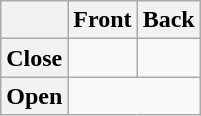<table class=wikitable style=text-align:center>
<tr>
<th></th>
<th colspan=2>Front</th>
<th colspan=2>Back</th>
</tr>
<tr>
<th>Close</th>
<td style=border-right-width:0></td>
<td style=border-left-width:0></td>
<td style=border-right-width:0></td>
<td style=border-left-width:0></td>
</tr>
<tr>
<th>Open</th>
<td style=border-width:0></td>
<td style=border-width:0></td>
<td style=border-width:0></td>
<td style=border-width:0></td>
</tr>
</table>
